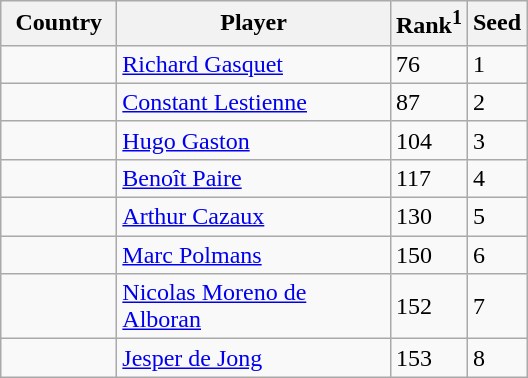<table class="sortable wikitable">
<tr>
<th width="70">Country</th>
<th width="175">Player</th>
<th>Rank<sup>1</sup></th>
<th>Seed</th>
</tr>
<tr>
<td></td>
<td><a href='#'>Richard Gasquet</a></td>
<td>76</td>
<td>1</td>
</tr>
<tr>
<td></td>
<td><a href='#'>Constant Lestienne</a></td>
<td>87</td>
<td>2</td>
</tr>
<tr>
<td></td>
<td><a href='#'>Hugo Gaston</a></td>
<td>104</td>
<td>3</td>
</tr>
<tr>
<td></td>
<td><a href='#'>Benoît Paire</a></td>
<td>117</td>
<td>4</td>
</tr>
<tr>
<td></td>
<td><a href='#'>Arthur Cazaux</a></td>
<td>130</td>
<td>5</td>
</tr>
<tr>
<td></td>
<td><a href='#'>Marc Polmans</a></td>
<td>150</td>
<td>6</td>
</tr>
<tr>
<td></td>
<td><a href='#'>Nicolas Moreno de Alboran</a></td>
<td>152</td>
<td>7</td>
</tr>
<tr>
<td></td>
<td><a href='#'>Jesper de Jong</a></td>
<td>153</td>
<td>8</td>
</tr>
</table>
